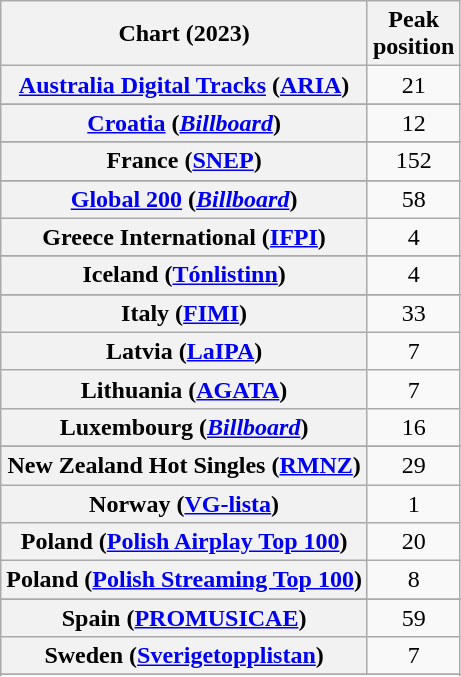<table class="wikitable sortable plainrowheaders" style="text-align:center">
<tr>
<th scope="col">Chart (2023)</th>
<th scope="col">Peak<br>position</th>
</tr>
<tr>
<th scope="row"><a href='#'>Australia Digital Tracks</a> (<a href='#'>ARIA</a>)</th>
<td>21</td>
</tr>
<tr>
</tr>
<tr>
</tr>
<tr>
<th scope="row"><a href='#'>Croatia</a> (<em><a href='#'>Billboard</a></em>)</th>
<td>12</td>
</tr>
<tr>
</tr>
<tr>
</tr>
<tr>
</tr>
<tr>
<th scope="row">France (<a href='#'>SNEP</a>)</th>
<td>152</td>
</tr>
<tr>
</tr>
<tr>
<th scope="row"><a href='#'>Global 200</a> (<em><a href='#'>Billboard</a></em>)</th>
<td>58</td>
</tr>
<tr>
<th scope="row">Greece International (<a href='#'>IFPI</a>)</th>
<td>4</td>
</tr>
<tr>
</tr>
<tr>
<th scope="row">Iceland (<a href='#'>Tónlistinn</a>)</th>
<td>4</td>
</tr>
<tr>
</tr>
<tr>
<th scope="row">Italy (<a href='#'>FIMI</a>)</th>
<td>33</td>
</tr>
<tr>
<th scope="row">Latvia (<a href='#'>LaIPA</a>)</th>
<td>7</td>
</tr>
<tr>
<th scope="row">Lithuania (<a href='#'>AGATA</a>)</th>
<td>7</td>
</tr>
<tr>
<th scope="row">Luxembourg (<em><a href='#'>Billboard</a></em>)</th>
<td>16</td>
</tr>
<tr>
</tr>
<tr>
<th scope="row">New Zealand Hot Singles (<a href='#'>RMNZ</a>)</th>
<td>29</td>
</tr>
<tr>
<th scope="row">Norway (<a href='#'>VG-lista</a>)</th>
<td>1</td>
</tr>
<tr>
<th scope="row">Poland (<a href='#'>Polish Airplay Top 100</a>)</th>
<td>20</td>
</tr>
<tr>
<th scope="row">Poland (<a href='#'>Polish Streaming Top 100</a>)</th>
<td>8</td>
</tr>
<tr>
</tr>
<tr>
</tr>
<tr>
<th scope="row">Spain (<a href='#'>PROMUSICAE</a>)</th>
<td>59</td>
</tr>
<tr>
<th scope="row">Sweden (<a href='#'>Sverigetopplistan</a>)</th>
<td>7</td>
</tr>
<tr>
</tr>
<tr>
</tr>
</table>
